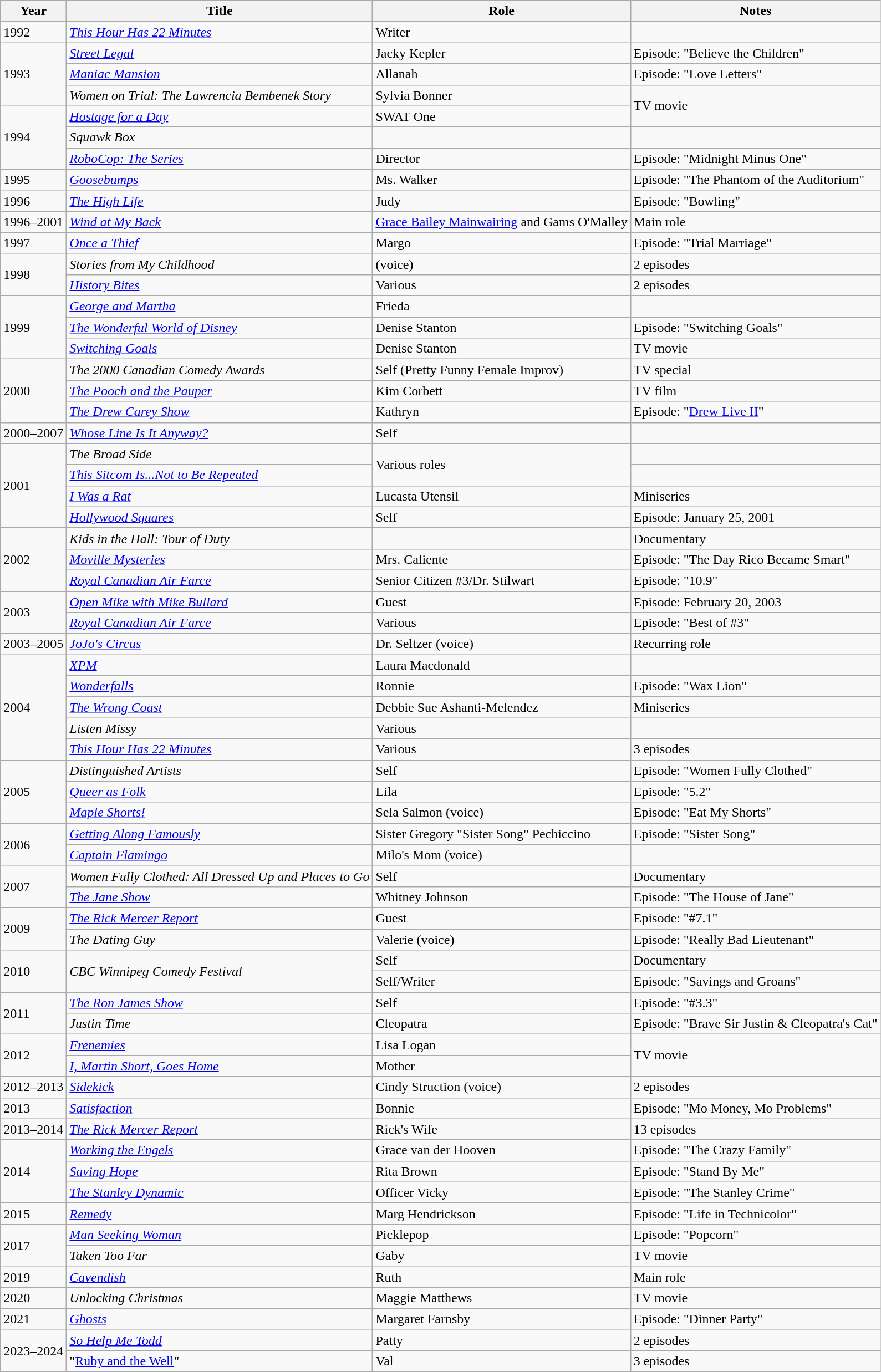<table class="wikitable sortable">
<tr>
<th>Year</th>
<th>Title</th>
<th>Role</th>
<th class="unsortable">Notes</th>
</tr>
<tr>
<td>1992</td>
<td><em><a href='#'>This Hour Has 22 Minutes</a></em></td>
<td>Writer</td>
<td></td>
</tr>
<tr>
<td rowspan=3>1993</td>
<td><em><a href='#'>Street Legal</a></em></td>
<td>Jacky Kepler</td>
<td>Episode: "Believe the Children"</td>
</tr>
<tr>
<td><em><a href='#'>Maniac Mansion</a></em></td>
<td>Allanah</td>
<td>Episode: "Love Letters"</td>
</tr>
<tr>
<td><em>Women on Trial: The Lawrencia Bembenek Story</em></td>
<td>Sylvia Bonner</td>
<td rowspan=2>TV movie</td>
</tr>
<tr>
<td rowspan=3>1994</td>
<td><em><a href='#'>Hostage for a Day</a></em></td>
<td>SWAT One</td>
</tr>
<tr>
<td><em>Squawk Box</em></td>
<td></td>
<td></td>
</tr>
<tr>
<td><em><a href='#'>RoboCop: The Series</a></em></td>
<td>Director</td>
<td>Episode: "Midnight Minus One"</td>
</tr>
<tr>
<td>1995</td>
<td><em><a href='#'>Goosebumps</a></em></td>
<td>Ms. Walker</td>
<td>Episode: "The Phantom of the Auditorium"</td>
</tr>
<tr>
<td>1996</td>
<td data-sort-value="High Life, The"><em><a href='#'>The High Life</a></em></td>
<td>Judy</td>
<td>Episode: "Bowling"</td>
</tr>
<tr>
<td>1996–2001</td>
<td><em><a href='#'>Wind at My Back</a></em></td>
<td><a href='#'>Grace Bailey Mainwairing</a> and Gams O'Malley</td>
<td>Main role</td>
</tr>
<tr>
<td>1997</td>
<td><em><a href='#'>Once a Thief</a></em></td>
<td>Margo</td>
<td>Episode: "Trial Marriage"</td>
</tr>
<tr>
<td rowspan=2>1998</td>
<td><em>Stories from My Childhood</em></td>
<td>(voice)</td>
<td>2 episodes</td>
</tr>
<tr>
<td><em><a href='#'>History Bites</a></em></td>
<td>Various</td>
<td>2 episodes</td>
</tr>
<tr>
<td rowspan=3>1999</td>
<td><em><a href='#'>George and Martha</a></em></td>
<td>Frieda</td>
<td></td>
</tr>
<tr>
<td data-sort-value="Wonderful World of Disney, The"><em><a href='#'>The Wonderful World of Disney</a></em></td>
<td>Denise Stanton</td>
<td>Episode: "Switching Goals"</td>
</tr>
<tr>
<td><em><a href='#'>Switching Goals</a></em></td>
<td>Denise Stanton</td>
<td>TV movie</td>
</tr>
<tr>
<td rowspan=3>2000</td>
<td data-sort-value="2000 Canadian Comedy Awards, The"><em>The 2000 Canadian Comedy Awards</em></td>
<td>Self (Pretty Funny Female Improv)</td>
<td>TV special</td>
</tr>
<tr>
<td data-sort-value="Pooch and the Pauper, The"><em><a href='#'>The Pooch and the Pauper</a></em></td>
<td>Kim Corbett</td>
<td>TV film</td>
</tr>
<tr>
<td data-sort-value="Drew Carey Show, The"><em><a href='#'>The Drew Carey Show</a></em></td>
<td>Kathryn</td>
<td>Episode: "<a href='#'>Drew Live II</a>"</td>
</tr>
<tr>
<td>2000–2007</td>
<td><em><a href='#'>Whose Line Is It Anyway?</a></em></td>
<td>Self</td>
<td></td>
</tr>
<tr>
<td rowspan=4>2001</td>
<td data-sort-value="Broad Side, The"><em>The Broad Side</em></td>
<td rowspan=2>Various roles</td>
<td></td>
</tr>
<tr>
<td><em><a href='#'>This Sitcom Is...Not to Be Repeated</a></em></td>
<td></td>
</tr>
<tr>
<td><em><a href='#'>I Was a Rat</a></em></td>
<td>Lucasta Utensil</td>
<td>Miniseries</td>
</tr>
<tr>
<td><em><a href='#'>Hollywood Squares</a></em></td>
<td>Self</td>
<td>Episode: January 25, 2001</td>
</tr>
<tr>
<td rowspan=3>2002</td>
<td><em>Kids in the Hall: Tour of Duty</em></td>
<td></td>
<td>Documentary</td>
</tr>
<tr>
<td><em><a href='#'>Moville Mysteries</a></em></td>
<td>Mrs. Caliente</td>
<td>Episode: "The Day Rico Became Smart"</td>
</tr>
<tr>
<td><em><a href='#'>Royal Canadian Air Farce</a></em></td>
<td>Senior Citizen #3/Dr. Stilwart</td>
<td>Episode: "10.9"</td>
</tr>
<tr>
<td rowspan=2>2003</td>
<td><em><a href='#'>Open Mike with Mike Bullard</a></em></td>
<td>Guest</td>
<td>Episode: February 20, 2003</td>
</tr>
<tr>
<td><em><a href='#'>Royal Canadian Air Farce</a></em></td>
<td>Various</td>
<td>Episode: "Best of #3"</td>
</tr>
<tr>
<td>2003–2005</td>
<td><em><a href='#'>JoJo's Circus</a></em></td>
<td>Dr. Seltzer (voice)</td>
<td>Recurring role</td>
</tr>
<tr>
<td rowspan=5>2004</td>
<td><em><a href='#'>XPM</a></em></td>
<td>Laura Macdonald</td>
<td></td>
</tr>
<tr>
<td><em><a href='#'>Wonderfalls</a></em></td>
<td>Ronnie</td>
<td>Episode: "Wax Lion"</td>
</tr>
<tr>
<td data-sort-value="Wrong Coast, The"><em><a href='#'>The Wrong Coast</a></em></td>
<td>Debbie Sue Ashanti-Melendez</td>
<td>Miniseries</td>
</tr>
<tr>
<td><em>Listen Missy</em></td>
<td>Various</td>
<td></td>
</tr>
<tr>
<td><em><a href='#'>This Hour Has 22 Minutes</a></em></td>
<td>Various</td>
<td>3 episodes</td>
</tr>
<tr>
<td rowspan=3>2005</td>
<td><em>Distinguished Artists</em></td>
<td>Self</td>
<td>Episode: "Women Fully Clothed"</td>
</tr>
<tr>
<td><em><a href='#'>Queer as Folk</a></em></td>
<td>Lila</td>
<td>Episode: "5.2"</td>
</tr>
<tr>
<td><em><a href='#'>Maple Shorts!</a></em></td>
<td>Sela Salmon (voice)</td>
<td>Episode: "Eat My Shorts"</td>
</tr>
<tr>
<td rowspan=2>2006</td>
<td><em><a href='#'>Getting Along Famously</a></em></td>
<td>Sister Gregory "Sister Song" Pechiccino</td>
<td>Episode: "Sister Song"</td>
</tr>
<tr>
<td><em><a href='#'>Captain Flamingo</a></em></td>
<td>Milo's Mom (voice)</td>
<td></td>
</tr>
<tr>
<td rowspan=2>2007</td>
<td><em>Women Fully Clothed: All Dressed Up and Places to Go</em></td>
<td>Self</td>
<td>Documentary</td>
</tr>
<tr>
<td data-sort-value="Jane Show, The"><em><a href='#'>The Jane Show</a></em></td>
<td>Whitney Johnson</td>
<td>Episode: "The House of Jane"</td>
</tr>
<tr>
<td rowspan=2>2009</td>
<td data-sort-value="Rick Mercer Report, The"><em><a href='#'>The Rick Mercer Report</a></em></td>
<td>Guest</td>
<td>Episode: "#7.1"</td>
</tr>
<tr>
<td data-sort-value="Dating Guy, The"><em>The Dating Guy</em></td>
<td>Valerie (voice)</td>
<td>Episode: "Really Bad Lieutenant"</td>
</tr>
<tr>
<td rowspan=2>2010</td>
<td rowspan=2><em>CBC Winnipeg Comedy Festival</em></td>
<td>Self</td>
<td>Documentary</td>
</tr>
<tr>
<td>Self/Writer</td>
<td>Episode: "Savings and Groans"</td>
</tr>
<tr>
<td rowspan=2>2011</td>
<td data-sort-value="Ron James Show, The"><em><a href='#'>The Ron James Show</a></em></td>
<td>Self</td>
<td>Episode: "#3.3"</td>
</tr>
<tr>
<td><em>Justin Time</em></td>
<td>Cleopatra</td>
<td>Episode: "Brave Sir Justin & Cleopatra's Cat"</td>
</tr>
<tr>
<td rowspan=2>2012</td>
<td><em><a href='#'>Frenemies</a></em></td>
<td>Lisa Logan</td>
<td rowspan=2>TV movie</td>
</tr>
<tr>
<td><em><a href='#'>I, Martin Short, Goes Home</a></em></td>
<td>Mother</td>
</tr>
<tr>
<td>2012–2013</td>
<td><em><a href='#'>Sidekick</a> </em></td>
<td>Cindy Struction (voice)</td>
<td>2 episodes</td>
</tr>
<tr>
<td>2013</td>
<td><em><a href='#'>Satisfaction</a></em></td>
<td>Bonnie</td>
<td>Episode: "Mo Money, Mo Problems"</td>
</tr>
<tr>
<td>2013–2014</td>
<td data-sort-value="Rick Mercer Report, The"><em><a href='#'>The Rick Mercer Report</a></em></td>
<td>Rick's Wife</td>
<td>13 episodes</td>
</tr>
<tr>
<td rowspan=3>2014</td>
<td><em><a href='#'>Working the Engels</a></em></td>
<td>Grace van der Hooven</td>
<td>Episode: "The Crazy Family"</td>
</tr>
<tr>
<td><em><a href='#'>Saving Hope</a></em></td>
<td>Rita Brown</td>
<td>Episode: "Stand By Me"</td>
</tr>
<tr>
<td data-sort-value="Stanley Dynamic, The"><em><a href='#'>The Stanley Dynamic</a></em></td>
<td>Officer Vicky</td>
<td>Episode: "The Stanley Crime"</td>
</tr>
<tr>
<td>2015</td>
<td><em><a href='#'>Remedy</a></em></td>
<td>Marg Hendrickson</td>
<td>Episode: "Life in Technicolor"</td>
</tr>
<tr>
<td rowspan=2>2017</td>
<td><em><a href='#'>Man Seeking Woman</a></em></td>
<td>Picklepop</td>
<td>Episode: "Popcorn"</td>
</tr>
<tr>
<td><em>Taken Too Far</em></td>
<td>Gaby</td>
<td>TV movie</td>
</tr>
<tr>
<td>2019</td>
<td><em><a href='#'>Cavendish</a></em></td>
<td>Ruth</td>
<td>Main role</td>
</tr>
<tr>
<td>2020</td>
<td><em>Unlocking Christmas</em></td>
<td>Maggie Matthews</td>
<td>TV movie</td>
</tr>
<tr>
<td>2021</td>
<td><em><a href='#'>Ghosts</a></em></td>
<td>Margaret Farnsby</td>
<td>Episode: "Dinner Party"</td>
</tr>
<tr>
<td rowspan="2">2023–2024</td>
<td><em><a href='#'>So Help Me Todd</a></em></td>
<td>Patty</td>
<td>2 episodes</td>
</tr>
<tr>
<td>"<a href='#'>Ruby and the Well</a>"</td>
<td>Val</td>
<td>3 episodes</td>
</tr>
</table>
